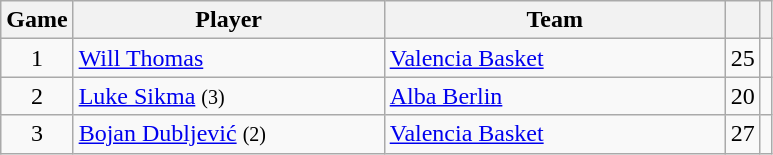<table class="wikitable sortable" style="text-align: center;">
<tr>
<th>Game</th>
<th style="width:200px;">Player</th>
<th style="width:220px;">Team</th>
<th><a href='#'></a></th>
<th></th>
</tr>
<tr>
<td>1</td>
<td align=left> <a href='#'>Will Thomas</a></td>
<td align=left> <a href='#'>Valencia Basket</a></td>
<td>25</td>
<td></td>
</tr>
<tr>
<td>2</td>
<td align=left> <a href='#'>Luke Sikma</a> <small>(3)</small></td>
<td align=left> <a href='#'>Alba Berlin</a></td>
<td>20</td>
<td></td>
</tr>
<tr>
<td>3</td>
<td align=left> <a href='#'>Bojan Dubljević</a> <small>(2)</small></td>
<td align=left> <a href='#'>Valencia Basket</a></td>
<td>27</td>
<td></td>
</tr>
</table>
